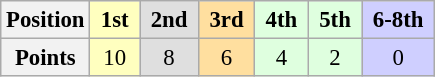<table class="wikitable" style="font-size:95%; text-align:center">
<tr>
<th>Position</th>
<td style="background:#ffffbf;"> <strong>1st</strong> </td>
<td style="background:#dfdfdf;"> <strong>2nd</strong> </td>
<td style="background:#ffdf9f;"> <strong>3rd</strong> </td>
<td style="background:#dfffdf;"> <strong>4th</strong> </td>
<td style="background:#dfffdf;"> <strong>5th</strong> </td>
<td style="background:#CFCFFF;"> <strong>6-8th</strong> </td>
</tr>
<tr>
<th>Points</th>
<td style="background:#ffffbf;">10</td>
<td style="background:#dfdfdf;">8</td>
<td style="background:#ffdf9f;">6</td>
<td style="background:#dfffdf;">4</td>
<td style="background:#dfffdf;">2</td>
<td style="background:#CFCFFF;">0</td>
</tr>
</table>
